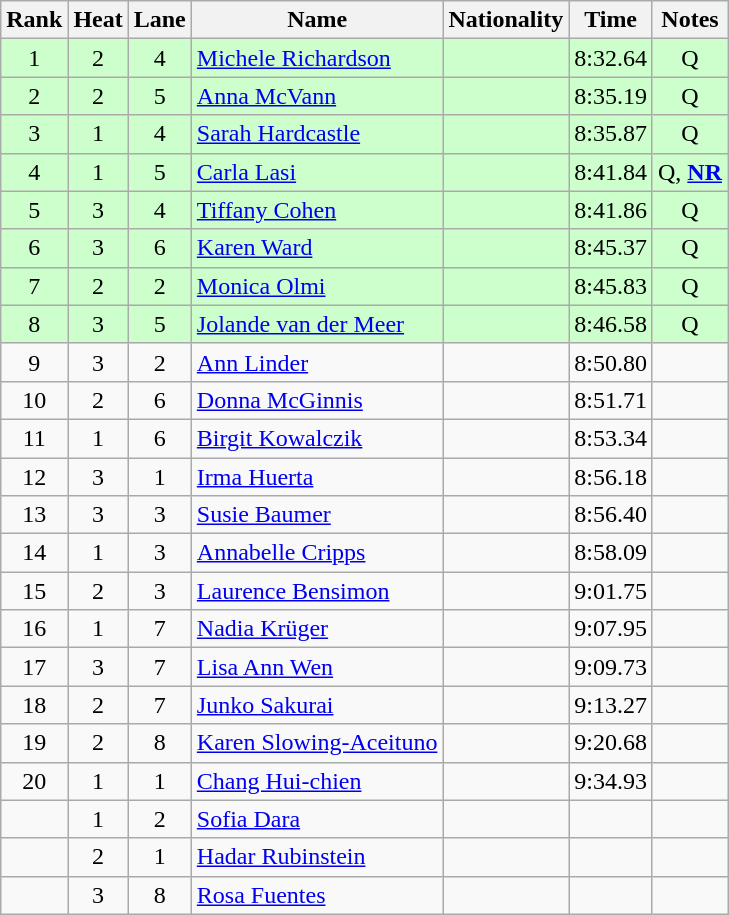<table class="wikitable sortable" style="text-align:center">
<tr>
<th>Rank</th>
<th>Heat</th>
<th>Lane</th>
<th>Name</th>
<th>Nationality</th>
<th>Time</th>
<th>Notes</th>
</tr>
<tr bgcolor=#cfc>
<td>1</td>
<td>2</td>
<td>4</td>
<td align=left><a href='#'>Michele Richardson</a></td>
<td align=left></td>
<td>8:32.64</td>
<td>Q</td>
</tr>
<tr bgcolor=#cfc>
<td>2</td>
<td>2</td>
<td>5</td>
<td align=left><a href='#'>Anna McVann</a></td>
<td align=left></td>
<td>8:35.19</td>
<td>Q</td>
</tr>
<tr bgcolor=#cfc>
<td>3</td>
<td>1</td>
<td>4</td>
<td align=left><a href='#'>Sarah Hardcastle</a></td>
<td align=left></td>
<td>8:35.87</td>
<td>Q</td>
</tr>
<tr bgcolor=#cfc>
<td>4</td>
<td>1</td>
<td>5</td>
<td align=left><a href='#'>Carla Lasi</a></td>
<td align=left></td>
<td>8:41.84</td>
<td>Q, <strong><a href='#'>NR</a></strong></td>
</tr>
<tr bgcolor=#cfc>
<td>5</td>
<td>3</td>
<td>4</td>
<td align=left><a href='#'>Tiffany Cohen</a></td>
<td align=left></td>
<td>8:41.86</td>
<td>Q</td>
</tr>
<tr bgcolor=#cfc>
<td>6</td>
<td>3</td>
<td>6</td>
<td align=left><a href='#'>Karen Ward</a></td>
<td align=left></td>
<td>8:45.37</td>
<td>Q</td>
</tr>
<tr bgcolor=#cfc>
<td>7</td>
<td>2</td>
<td>2</td>
<td align=left><a href='#'>Monica Olmi</a></td>
<td align=left></td>
<td>8:45.83</td>
<td>Q</td>
</tr>
<tr bgcolor=#cfc>
<td>8</td>
<td>3</td>
<td>5</td>
<td align=left><a href='#'>Jolande van der Meer</a></td>
<td align=left></td>
<td>8:46.58</td>
<td>Q</td>
</tr>
<tr>
<td>9</td>
<td>3</td>
<td>2</td>
<td align=left><a href='#'>Ann Linder</a></td>
<td align=left></td>
<td>8:50.80</td>
<td></td>
</tr>
<tr>
<td>10</td>
<td>2</td>
<td>6</td>
<td align=left><a href='#'>Donna McGinnis</a></td>
<td align=left></td>
<td>8:51.71</td>
<td></td>
</tr>
<tr>
<td>11</td>
<td>1</td>
<td>6</td>
<td align=left><a href='#'>Birgit Kowalczik</a></td>
<td align=left></td>
<td>8:53.34</td>
<td></td>
</tr>
<tr>
<td>12</td>
<td>3</td>
<td>1</td>
<td align=left><a href='#'>Irma Huerta</a></td>
<td align=left></td>
<td>8:56.18</td>
<td></td>
</tr>
<tr>
<td>13</td>
<td>3</td>
<td>3</td>
<td align=left><a href='#'>Susie Baumer</a></td>
<td align=left></td>
<td>8:56.40</td>
<td></td>
</tr>
<tr>
<td>14</td>
<td>1</td>
<td>3</td>
<td align=left><a href='#'>Annabelle Cripps</a></td>
<td align=left></td>
<td>8:58.09</td>
<td></td>
</tr>
<tr>
<td>15</td>
<td>2</td>
<td>3</td>
<td align=left><a href='#'>Laurence Bensimon</a></td>
<td align=left></td>
<td>9:01.75</td>
<td></td>
</tr>
<tr>
<td>16</td>
<td>1</td>
<td>7</td>
<td align=left><a href='#'>Nadia Krüger</a></td>
<td align=left></td>
<td>9:07.95</td>
<td></td>
</tr>
<tr>
<td>17</td>
<td>3</td>
<td>7</td>
<td align=left><a href='#'>Lisa Ann Wen</a></td>
<td align=left></td>
<td>9:09.73</td>
<td></td>
</tr>
<tr>
<td>18</td>
<td>2</td>
<td>7</td>
<td align=left><a href='#'>Junko Sakurai</a></td>
<td align=left></td>
<td>9:13.27</td>
<td></td>
</tr>
<tr>
<td>19</td>
<td>2</td>
<td>8</td>
<td align=left><a href='#'>Karen Slowing-Aceituno</a></td>
<td align=left></td>
<td>9:20.68</td>
<td></td>
</tr>
<tr>
<td>20</td>
<td>1</td>
<td>1</td>
<td align=left><a href='#'>Chang Hui-chien</a></td>
<td align=left></td>
<td>9:34.93</td>
<td></td>
</tr>
<tr>
<td></td>
<td>1</td>
<td>2</td>
<td align=left><a href='#'>Sofia Dara</a></td>
<td align=left></td>
<td></td>
<td></td>
</tr>
<tr>
<td></td>
<td>2</td>
<td>1</td>
<td align=left><a href='#'>Hadar Rubinstein</a></td>
<td align=left></td>
<td></td>
<td></td>
</tr>
<tr>
<td></td>
<td>3</td>
<td>8</td>
<td align=left><a href='#'>Rosa Fuentes</a></td>
<td align=left></td>
<td></td>
<td></td>
</tr>
</table>
